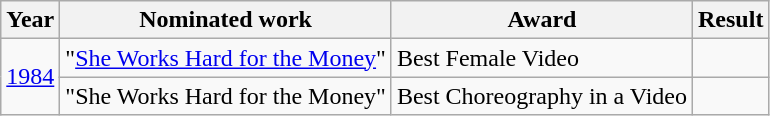<table class="wikitable">
<tr>
<th>Year</th>
<th>Nominated work</th>
<th>Award</th>
<th>Result</th>
</tr>
<tr>
<td rowspan="2"><a href='#'>1984</a></td>
<td>"<a href='#'>She Works Hard for the Money</a>"</td>
<td>Best Female Video</td>
<td></td>
</tr>
<tr>
<td>"She Works Hard for the Money"</td>
<td>Best Choreography in a Video</td>
<td></td>
</tr>
</table>
